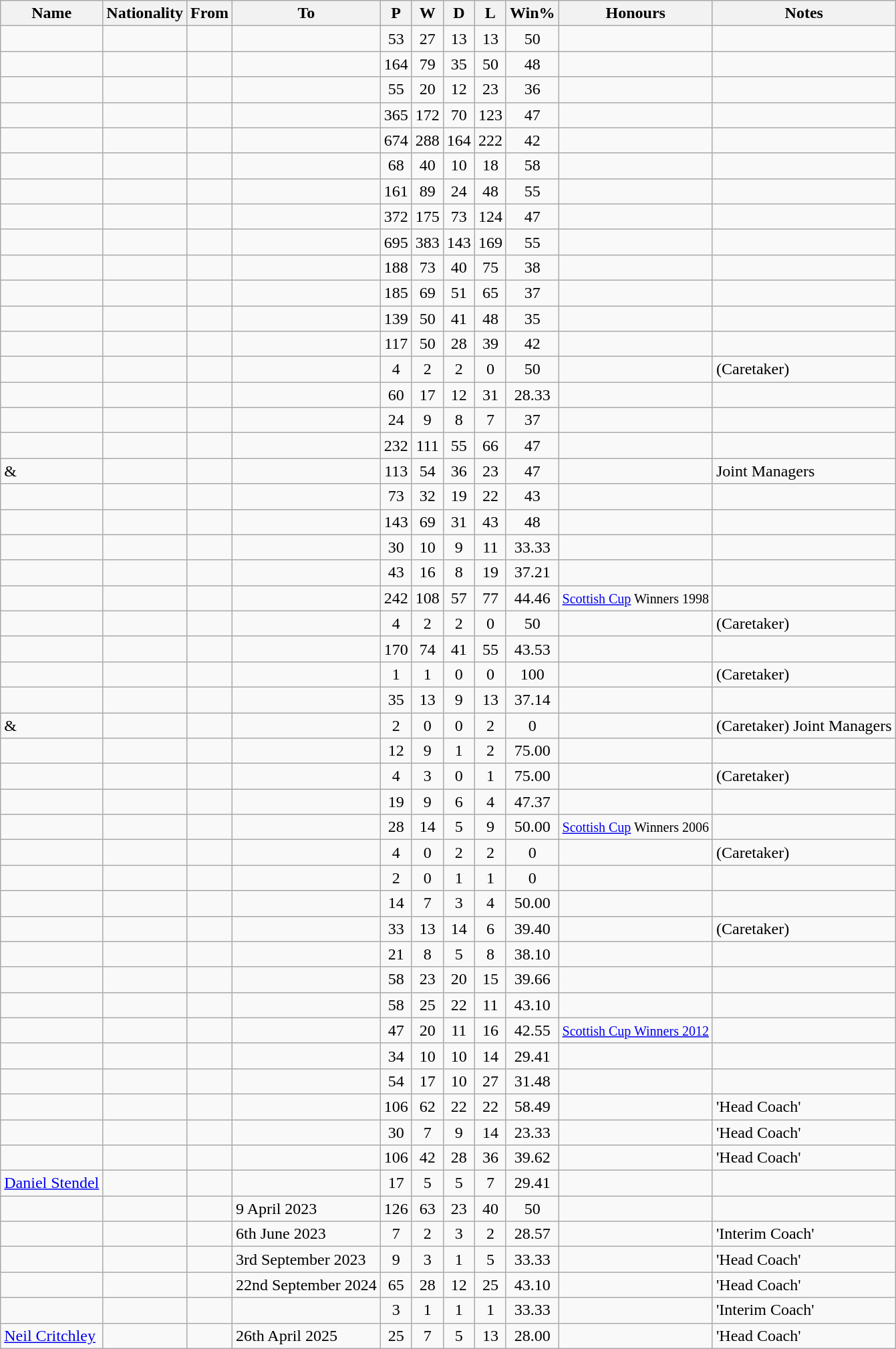<table class="wikitable sortable">
<tr>
<th>Name</th>
<th>Nationality</th>
<th>From</th>
<th class="unsortable">To</th>
<th>P</th>
<th>W</th>
<th>D</th>
<th>L</th>
<th>Win%</th>
<th class="unsortable">Honours</th>
<th class="unsortable">Notes</th>
</tr>
<tr>
<td align=left></td>
<td></td>
<td align=left></td>
<td align=left></td>
<td align=center>53</td>
<td align=center>27</td>
<td align=center>13</td>
<td align=center>13</td>
<td align=center>50</td>
<td align=left></td>
<td></td>
</tr>
<tr>
<td align=left></td>
<td></td>
<td align=left></td>
<td align=left></td>
<td align=center>164</td>
<td align=center>79</td>
<td align=center>35</td>
<td align=center>50</td>
<td align=center>48</td>
<td align=left></td>
<td></td>
</tr>
<tr>
<td align=left></td>
<td></td>
<td align=left></td>
<td align=left></td>
<td align=center>55</td>
<td align=center>20</td>
<td align=center>12</td>
<td align=center>23</td>
<td align=center>36</td>
<td align=left></td>
<td></td>
</tr>
<tr>
<td align=left></td>
<td></td>
<td align=left></td>
<td align=left></td>
<td align=center>365</td>
<td align=center>172</td>
<td align=center>70</td>
<td align=center>123</td>
<td align=center>47</td>
<td align=left></td>
<td></td>
</tr>
<tr>
<td align=left></td>
<td></td>
<td align=left></td>
<td align=left></td>
<td align=center>674</td>
<td align=center>288</td>
<td align=center>164</td>
<td align=center>222</td>
<td align=center>42</td>
<td align=left></td>
<td></td>
</tr>
<tr>
<td align=left></td>
<td></td>
<td align=left></td>
<td align=left></td>
<td align=center>68</td>
<td align=center>40</td>
<td align=center>10</td>
<td align=center>18</td>
<td align=center>58</td>
<td align=left></td>
<td></td>
</tr>
<tr>
<td align=left></td>
<td></td>
<td align=left></td>
<td align=left></td>
<td align=center>161</td>
<td align=center>89</td>
<td align=center>24</td>
<td align=center>48</td>
<td align=center>55</td>
<td align=left></td>
<td></td>
</tr>
<tr>
<td align=left></td>
<td></td>
<td align=left></td>
<td align=left></td>
<td align=center>372</td>
<td align=center>175</td>
<td align=center>73</td>
<td align=center>124</td>
<td align=center>47</td>
<td align=left></td>
<td></td>
</tr>
<tr>
<td align=left></td>
<td></td>
<td align=left></td>
<td align=left></td>
<td align=center>695</td>
<td align=center>383</td>
<td align=center>143</td>
<td align=center>169</td>
<td align=center>55</td>
<td align=left></td>
<td></td>
</tr>
<tr>
<td align=left></td>
<td></td>
<td align=left></td>
<td align=left></td>
<td align=center>188</td>
<td align=center>73</td>
<td align=center>40</td>
<td align=center>75</td>
<td align=center>38</td>
<td align=left></td>
<td></td>
</tr>
<tr>
<td align=left></td>
<td></td>
<td align=left></td>
<td align=left></td>
<td align=center>185</td>
<td align=center>69</td>
<td align=center>51</td>
<td align=center>65</td>
<td align=center>37</td>
<td align=left></td>
<td></td>
</tr>
<tr>
<td align=left></td>
<td></td>
<td align=left></td>
<td align=left></td>
<td align=center>139</td>
<td align=center>50</td>
<td align=center>41</td>
<td align=center>48</td>
<td align=center>35</td>
<td align=left></td>
<td></td>
</tr>
<tr>
<td align=left></td>
<td></td>
<td align=left></td>
<td align=left></td>
<td align=center>117</td>
<td align=center>50</td>
<td align=center>28</td>
<td align=center>39</td>
<td align=center>42</td>
<td align=left></td>
<td></td>
</tr>
<tr>
<td align=left></td>
<td></td>
<td align=left></td>
<td align=left></td>
<td align=center>4</td>
<td align=center>2</td>
<td align=center>2</td>
<td align=center>0</td>
<td align=center>50</td>
<td align=left></td>
<td>(Caretaker)</td>
</tr>
<tr>
<td align=left></td>
<td></td>
<td align=left></td>
<td align=left></td>
<td align=center>60</td>
<td align=center>17</td>
<td align=center>12</td>
<td align=center>31</td>
<td align=center>28.33</td>
<td align=left></td>
<td></td>
</tr>
<tr>
<td align=left></td>
<td></td>
<td align=left></td>
<td align=left></td>
<td align=center>24</td>
<td align=center>9</td>
<td align=center>8</td>
<td align=center>7</td>
<td align=center>37</td>
<td align=left></td>
<td></td>
</tr>
<tr>
<td align=left></td>
<td></td>
<td align=left></td>
<td align=left></td>
<td align=center>232</td>
<td align=center>111</td>
<td align=center>55</td>
<td align=center>66</td>
<td align=center>47</td>
<td align=left></td>
<td></td>
</tr>
<tr>
<td align=left> & </td>
<td></td>
<td align=left></td>
<td align=left></td>
<td align=center>113</td>
<td align=center>54</td>
<td align=center>36</td>
<td align=center>23</td>
<td align=center>47</td>
<td align=left></td>
<td>Joint Managers</td>
</tr>
<tr>
<td align=left></td>
<td></td>
<td align=left></td>
<td align=left></td>
<td align=center>73</td>
<td align=center>32</td>
<td align=center>19</td>
<td align=center>22</td>
<td align=center>43</td>
<td align=left></td>
<td></td>
</tr>
<tr>
<td align=left></td>
<td></td>
<td align=left></td>
<td align=left></td>
<td align=center>143</td>
<td align=center>69</td>
<td align=center>31</td>
<td align=center>43</td>
<td align=center>48</td>
<td align=left></td>
<td></td>
</tr>
<tr>
<td align=left></td>
<td></td>
<td align=left></td>
<td align=left></td>
<td align=center>30</td>
<td align=center>10</td>
<td align=center>9</td>
<td align=center>11</td>
<td align=center>33.33</td>
<td align=left></td>
<td></td>
</tr>
<tr>
<td align=left></td>
<td></td>
<td align=left></td>
<td align=left></td>
<td align=center>43</td>
<td align=center>16</td>
<td align=center>8</td>
<td align=center>19</td>
<td align=center>37.21</td>
<td align=left></td>
<td></td>
</tr>
<tr>
<td align=left></td>
<td></td>
<td align=left></td>
<td align=left></td>
<td align=center>242</td>
<td align=center>108</td>
<td align=center>57</td>
<td align=center>77</td>
<td align=center>44.46</td>
<td align=left><small><a href='#'>Scottish Cup</a> Winners 1998</small></td>
<td></td>
</tr>
<tr>
<td align=left></td>
<td></td>
<td align=left></td>
<td align=left></td>
<td align=center>4</td>
<td align=center>2</td>
<td align=center>2</td>
<td align=center>0</td>
<td align=center>50</td>
<td align=left></td>
<td>(Caretaker)</td>
</tr>
<tr>
<td align=left></td>
<td></td>
<td align=left></td>
<td align=left></td>
<td align=center>170</td>
<td align=center>74</td>
<td align=center>41</td>
<td align=center>55</td>
<td align=center>43.53</td>
<td align=left></td>
<td></td>
</tr>
<tr>
<td align=left></td>
<td></td>
<td align=left></td>
<td align=left></td>
<td align=center>1</td>
<td align=center>1</td>
<td align=center>0</td>
<td align=center>0</td>
<td align=center>100</td>
<td align=left></td>
<td>(Caretaker)</td>
</tr>
<tr>
<td align=left></td>
<td></td>
<td align=left></td>
<td align=left></td>
<td align=center>35</td>
<td align=center>13</td>
<td align=center>9</td>
<td align=center>13</td>
<td align=center>37.14</td>
<td align=left></td>
<td></td>
</tr>
<tr>
<td align=left> & </td>
<td></td>
<td align=left></td>
<td align=left></td>
<td align=center>2</td>
<td align=center>0</td>
<td align=center>0</td>
<td align=center>2</td>
<td align=center>0</td>
<td align=left></td>
<td>(Caretaker) Joint Managers</td>
</tr>
<tr>
<td align=left></td>
<td></td>
<td align=left></td>
<td align=left></td>
<td align=center>12</td>
<td align=center>9</td>
<td align=center>1</td>
<td align=center>2</td>
<td align=center>75.00</td>
<td align=left></td>
<td></td>
</tr>
<tr>
<td align=left></td>
<td></td>
<td align=left></td>
<td align=left></td>
<td align=center>4</td>
<td align=center>3</td>
<td align=center>0</td>
<td align=center>1</td>
<td align=center>75.00</td>
<td align=left></td>
<td>(Caretaker)</td>
</tr>
<tr>
<td align=left></td>
<td></td>
<td align=left></td>
<td align=left></td>
<td align=center>19</td>
<td align=center>9</td>
<td align=center>6</td>
<td align=center>4</td>
<td align=center>47.37</td>
<td align=left></td>
<td></td>
</tr>
<tr>
<td align=left></td>
<td></td>
<td align=left></td>
<td align=left></td>
<td align=center>28</td>
<td align=center>14</td>
<td align=center>5</td>
<td align=center>9</td>
<td align=center>50.00</td>
<td align=left><small><a href='#'>Scottish Cup</a> Winners 2006</small></td>
<td></td>
</tr>
<tr>
<td align=left></td>
<td></td>
<td align=left></td>
<td align=left></td>
<td align=center>4</td>
<td align=center>0</td>
<td align=center>2</td>
<td align=center>2</td>
<td align=center>0</td>
<td align=left></td>
<td>(Caretaker)</td>
</tr>
<tr>
<td align=left></td>
<td></td>
<td align=left></td>
<td align=left></td>
<td align=center>2</td>
<td align=center>0</td>
<td align=center>1</td>
<td align=center>1</td>
<td align=center>0</td>
<td align=left></td>
<td></td>
</tr>
<tr>
<td align=left></td>
<td></td>
<td align=left></td>
<td align=left></td>
<td align=center>14</td>
<td align=center>7</td>
<td align=center>3</td>
<td align=center>4</td>
<td align=center>50.00</td>
<td align=left></td>
<td></td>
</tr>
<tr>
<td align=left></td>
<td></td>
<td align=left></td>
<td align=left></td>
<td align=center>33</td>
<td align=center>13</td>
<td align=center>14</td>
<td align=center>6</td>
<td align=center>39.40</td>
<td align=left></td>
<td>(Caretaker)</td>
</tr>
<tr>
<td align=left></td>
<td></td>
<td align=left></td>
<td align=left></td>
<td align=center>21</td>
<td align=center>8</td>
<td align=center>5</td>
<td align=center>8</td>
<td align=center>38.10</td>
<td align=left></td>
<td></td>
</tr>
<tr>
<td align=left></td>
<td></td>
<td align=left></td>
<td align=left></td>
<td align=center>58</td>
<td align=center>23</td>
<td align=center>20</td>
<td align=center>15</td>
<td align=center>39.66</td>
<td align=left></td>
<td></td>
</tr>
<tr>
<td align=left></td>
<td></td>
<td align=left></td>
<td align=left></td>
<td align=center>58</td>
<td align=center>25</td>
<td align=center>22</td>
<td align=center>11</td>
<td align=center>43.10</td>
<td align=left></td>
<td></td>
</tr>
<tr>
<td align=left></td>
<td></td>
<td align=left></td>
<td align=left></td>
<td align=center>47</td>
<td align=center>20</td>
<td align=center>11</td>
<td align=center>16</td>
<td align=center>42.55</td>
<td align=left><small><a href='#'>Scottish Cup Winners 2012</a></small></td>
<td></td>
</tr>
<tr>
<td align=left></td>
<td></td>
<td align=left></td>
<td align=left></td>
<td align=center>34</td>
<td align=center>10</td>
<td align=center>10</td>
<td align=center>14</td>
<td align=center>29.41</td>
<td align=left></td>
<td></td>
</tr>
<tr>
<td align=left></td>
<td></td>
<td align=left></td>
<td align=left></td>
<td align="center">54</td>
<td align="center">17</td>
<td align="center">10</td>
<td align="center">27</td>
<td align="center">31.48</td>
<td align=left></td>
<td></td>
</tr>
<tr>
<td align=left></td>
<td></td>
<td align=left></td>
<td align=left></td>
<td align="center">106</td>
<td align="center">62</td>
<td align="center">22</td>
<td align="center">22</td>
<td align="center">58.49</td>
<td align=left></td>
<td>'Head Coach'</td>
</tr>
<tr>
<td align=left></td>
<td></td>
<td align=left></td>
<td align=left></td>
<td align="center">30</td>
<td align="center">7</td>
<td align="center">9</td>
<td align="center">14</td>
<td align="center">23.33</td>
<td align=left></td>
<td>'Head Coach'</td>
</tr>
<tr>
<td align=left></td>
<td></td>
<td align=left></td>
<td align=left></td>
<td align="center">106</td>
<td align="center">42</td>
<td align="center">28</td>
<td align="center">36</td>
<td align="center">39.62</td>
<td align=left></td>
<td>'Head Coach'</td>
</tr>
<tr>
<td><a href='#'>Daniel Stendel</a></td>
<td></td>
<td></td>
<td></td>
<td align="center">17</td>
<td align="center">5</td>
<td align="center">5</td>
<td align="center">7</td>
<td align="center">29.41</td>
<td align=left></td>
<td></td>
</tr>
<tr>
<td></td>
<td></td>
<td></td>
<td>9 April 2023</td>
<td align="center">126</td>
<td align="center">63</td>
<td align="center">23</td>
<td align="center">40</td>
<td align="center">50</td>
<td></td>
<td></td>
</tr>
<tr>
<td></td>
<td></td>
<td></td>
<td>6th June 2023</td>
<td align="center">7</td>
<td align="center">2</td>
<td align="center">3</td>
<td align="center">2</td>
<td align="center">28.57</td>
<td></td>
<td>'Interim Coach'</td>
</tr>
<tr>
<td></td>
<td></td>
<td></td>
<td>3rd September 2023</td>
<td align="center">9</td>
<td align="center">3</td>
<td align="center">1</td>
<td align="center">5</td>
<td align="center">33.33</td>
<td></td>
<td>'Head Coach'</td>
</tr>
<tr>
<td></td>
<td></td>
<td></td>
<td>22nd September 2024</td>
<td align="center">65</td>
<td align="center">28</td>
<td align="center">12</td>
<td align="center">25</td>
<td align="center">43.10</td>
<td></td>
<td>'Head Coach'</td>
</tr>
<tr>
<td align=left></td>
<td></td>
<td></td>
<td></td>
<td align="center">3</td>
<td align="center">1</td>
<td align="center">1</td>
<td align="center">1</td>
<td align="center">33.33</td>
<td></td>
<td>'Interim Coach'</td>
</tr>
<tr>
<td><a href='#'>Neil Critchley</a></td>
<td></td>
<td></td>
<td>26th April 2025</td>
<td align="center">25</td>
<td align="center">7</td>
<td align="center">5</td>
<td align="center">13</td>
<td align="center">28.00</td>
<td></td>
<td>'Head Coach'</td>
</tr>
</table>
